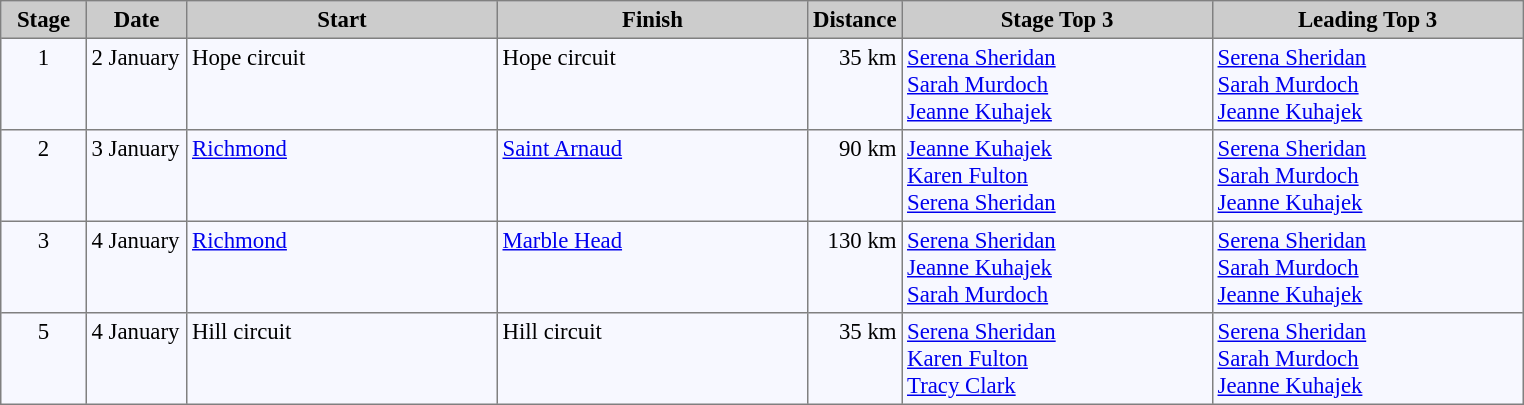<table bgcolor="#f7f8ff" cellpadding="3" cellspacing="0" border="1" style="font-size: 95%; border: gray solid 1px; border-collapse: collapse;">
<tr bgcolor="#CCCCCC">
<td align="center" width="50"><strong>Stage</strong></td>
<td align="center" width="60"><strong>Date</strong></td>
<td align="center" width="200"><strong>Start</strong></td>
<td align="center" width="200"><strong>Finish</strong></td>
<td align="center" width="50"><strong>Distance</strong></td>
<td align="center" width="200"><strong>Stage Top 3</strong></td>
<td align="center" width="200"><strong>Leading Top 3</strong></td>
</tr>
<tr valign=top>
<td align=center>1</td>
<td>2 January</td>
<td>Hope circuit</td>
<td>Hope circuit</td>
<td align=right>35 km</td>
<td> <a href='#'>Serena Sheridan</a><br>  <a href='#'>Sarah Murdoch</a><br>  <a href='#'>Jeanne Kuhajek</a></td>
<td> <a href='#'>Serena Sheridan</a><br>  <a href='#'>Sarah Murdoch</a><br>  <a href='#'>Jeanne Kuhajek</a></td>
</tr>
<tr valign=top>
<td align=center>2</td>
<td>3 January</td>
<td><a href='#'>Richmond</a></td>
<td><a href='#'>Saint Arnaud</a></td>
<td align=right>90 km</td>
<td> <a href='#'>Jeanne Kuhajek</a><br>  <a href='#'>Karen Fulton</a><br>  <a href='#'>Serena Sheridan</a></td>
<td> <a href='#'>Serena Sheridan</a><br>  <a href='#'>Sarah Murdoch</a><br>  <a href='#'>Jeanne Kuhajek</a></td>
</tr>
<tr valign=top>
<td align=center>3</td>
<td>4 January</td>
<td><a href='#'>Richmond</a></td>
<td><a href='#'>Marble Head</a></td>
<td align=right>130 km</td>
<td> <a href='#'>Serena Sheridan</a><br>  <a href='#'>Jeanne Kuhajek</a><br>  <a href='#'>Sarah Murdoch</a></td>
<td> <a href='#'>Serena Sheridan</a><br>  <a href='#'>Sarah Murdoch</a><br>  <a href='#'>Jeanne Kuhajek</a></td>
</tr>
<tr valign=top>
<td align=center>5</td>
<td>4 January</td>
<td>Hill circuit</td>
<td>Hill circuit</td>
<td align=right>35 km</td>
<td> <a href='#'>Serena Sheridan</a><br>  <a href='#'>Karen Fulton</a><br>  <a href='#'>Tracy Clark</a></td>
<td> <a href='#'>Serena Sheridan</a><br>  <a href='#'>Sarah Murdoch</a><br>  <a href='#'>Jeanne Kuhajek</a></td>
</tr>
</table>
